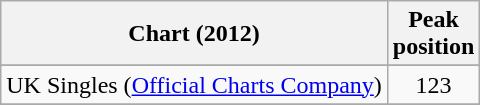<table class="wikitable sortable">
<tr>
<th>Chart (2012)</th>
<th>Peak<br>position</th>
</tr>
<tr>
</tr>
<tr>
</tr>
<tr>
</tr>
<tr>
</tr>
<tr>
</tr>
<tr>
</tr>
<tr>
</tr>
<tr>
</tr>
<tr>
</tr>
<tr>
<td>UK Singles (<a href='#'>Official Charts Company</a>)</td>
<td style="text-align:center;">123</td>
</tr>
<tr>
</tr>
</table>
